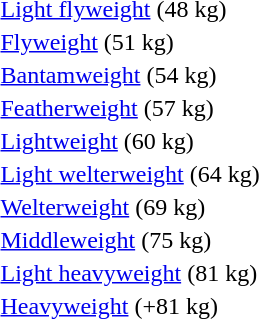<table>
<tr>
<td rowspan=2><a href='#'>Light flyweight</a> (48 kg)</td>
<td rowspan=2></td>
<td rowspan=2></td>
<td></td>
</tr>
<tr>
<td></td>
</tr>
<tr>
<td rowspan=2><a href='#'>Flyweight</a> (51 kg)</td>
<td rowspan=2></td>
<td rowspan=2></td>
<td></td>
</tr>
<tr>
<td></td>
</tr>
<tr>
<td rowspan=2><a href='#'>Bantamweight</a> (54 kg)</td>
<td rowspan=2></td>
<td rowspan=2></td>
<td></td>
</tr>
<tr>
<td></td>
</tr>
<tr>
<td rowspan=2><a href='#'>Featherweight</a> (57 kg)</td>
<td rowspan=2></td>
<td rowspan=2></td>
<td></td>
</tr>
<tr>
<td></td>
</tr>
<tr>
<td rowspan=2><a href='#'>Lightweight</a> (60 kg)</td>
<td rowspan=2></td>
<td rowspan=2></td>
<td></td>
</tr>
<tr>
<td></td>
</tr>
<tr>
<td rowspan=2><a href='#'>Light welterweight</a> (64 kg)</td>
<td rowspan=2></td>
<td rowspan=2></td>
<td></td>
</tr>
<tr>
<td></td>
</tr>
<tr>
<td rowspan=2><a href='#'>Welterweight</a> (69 kg)</td>
<td rowspan=2></td>
<td rowspan=2></td>
<td></td>
</tr>
<tr>
<td></td>
</tr>
<tr>
<td rowspan=2><a href='#'>Middleweight</a> (75 kg)</td>
<td rowspan=2></td>
<td rowspan=2></td>
<td></td>
</tr>
<tr>
<td></td>
</tr>
<tr>
<td rowspan=2><a href='#'>Light heavyweight</a> (81 kg)</td>
<td rowspan=2></td>
<td rowspan=2></td>
<td></td>
</tr>
<tr>
<td></td>
</tr>
<tr>
<td rowspan=2><a href='#'>Heavyweight</a> (+81 kg)</td>
<td rowspan=2></td>
<td rowspan=2></td>
<td></td>
</tr>
<tr>
<td></td>
</tr>
</table>
